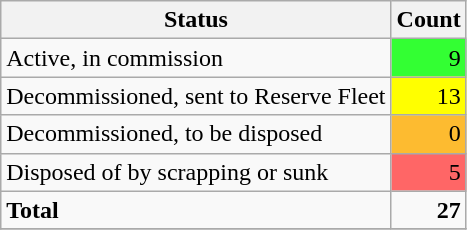<table class="wikitable">
<tr>
<th>Status</th>
<th>Count</th>
</tr>
<tr>
<td>Active, in commission</td>
<td align="right" style="background:#3f3;">9</td>
</tr>
<tr>
<td>Decommissioned, sent to Reserve Fleet</td>
<td align="right" style="background:#ffff00">13</td>
</tr>
<tr>
<td>Decommissioned, to be disposed</td>
<td align="right" style="background:#fdbb30">0</td>
</tr>
<tr>
<td>Disposed of by scrapping or sunk</td>
<td align="right" style="background:#f66">5</td>
</tr>
<tr>
<td><strong>Total</strong></td>
<td align="right"><strong>27</strong></td>
</tr>
<tr>
</tr>
</table>
